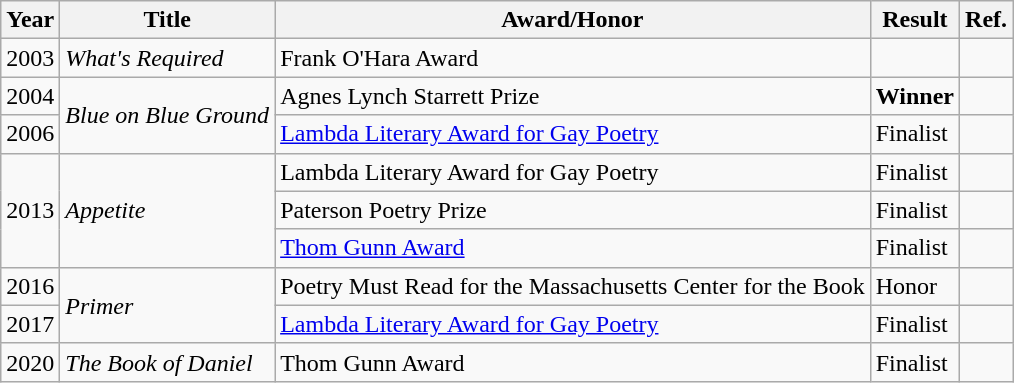<table class="wikitable">
<tr>
<th>Year</th>
<th>Title</th>
<th>Award/Honor</th>
<th>Result</th>
<th>Ref.</th>
</tr>
<tr>
<td>2003</td>
<td><em>What's Required</em></td>
<td>Frank O'Hara Award</td>
<td></td>
<td></td>
</tr>
<tr>
<td>2004</td>
<td rowspan="2"><em>Blue on Blue Ground</em></td>
<td>Agnes Lynch Starrett Prize</td>
<td><strong>Winner</strong></td>
<td></td>
</tr>
<tr>
<td>2006</td>
<td><a href='#'>Lambda Literary Award for Gay Poetry</a></td>
<td>Finalist</td>
<td></td>
</tr>
<tr>
<td rowspan="3">2013</td>
<td rowspan="3"><em>Appetite</em></td>
<td>Lambda Literary Award for Gay Poetry</td>
<td>Finalist</td>
<td></td>
</tr>
<tr>
<td>Paterson Poetry Prize</td>
<td>Finalist</td>
<td></td>
</tr>
<tr>
<td><a href='#'>Thom Gunn Award</a></td>
<td>Finalist</td>
<td></td>
</tr>
<tr>
<td>2016</td>
<td rowspan="2"><em>Primer</em></td>
<td>Poetry Must Read for the Massachusetts Center for the Book</td>
<td>Honor</td>
<td></td>
</tr>
<tr>
<td>2017</td>
<td><a href='#'>Lambda Literary Award for Gay Poetry</a></td>
<td>Finalist</td>
<td></td>
</tr>
<tr>
<td>2020</td>
<td><em>The Book of Daniel</em></td>
<td>Thom Gunn Award</td>
<td>Finalist</td>
<td></td>
</tr>
</table>
